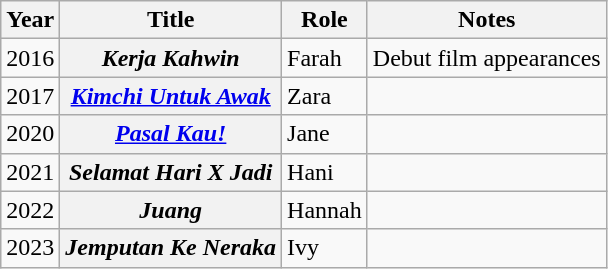<table class="wikitable">
<tr>
<th>Year</th>
<th>Title</th>
<th>Role</th>
<th>Notes</th>
</tr>
<tr>
<td>2016</td>
<th><em>Kerja Kahwin</em></th>
<td>Farah</td>
<td>Debut film appearances</td>
</tr>
<tr>
<td>2017</td>
<th><em><a href='#'>Kimchi Untuk Awak</a></em></th>
<td>Zara</td>
<td></td>
</tr>
<tr>
<td>2020</td>
<th><em><a href='#'>Pasal Kau!</a></em></th>
<td>Jane</td>
<td></td>
</tr>
<tr>
<td>2021</td>
<th><em>Selamat Hari X Jadi </em></th>
<td>Hani</td>
<td></td>
</tr>
<tr>
<td>2022</td>
<th><em>Juang</em></th>
<td>Hannah</td>
<td></td>
</tr>
<tr>
<td>2023</td>
<th><em>Jemputan Ke Neraka</em></th>
<td>Ivy</td>
<td></td>
</tr>
</table>
